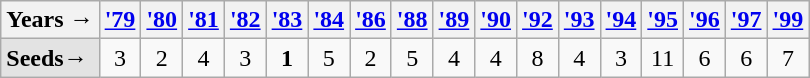<table class="wikitable">
<tr>
<th>Years →</th>
<th><a href='#'>'79</a></th>
<th><a href='#'>'80</a></th>
<th><a href='#'>'81</a></th>
<th><a href='#'>'82</a></th>
<th><a href='#'>'83</a></th>
<th><a href='#'>'84</a></th>
<th><a href='#'>'86</a></th>
<th><a href='#'>'88</a></th>
<th><a href='#'>'89</a></th>
<th><a href='#'>'90</a></th>
<th><a href='#'>'92</a></th>
<th><a href='#'>'93</a></th>
<th><a href='#'>'94</a></th>
<th><a href='#'>'95</a></th>
<th><a href='#'>'96</a></th>
<th><a href='#'>'97</a></th>
<th><a href='#'>'99</a></th>
</tr>
<tr align=center>
<td style="text-align:left; background:#e3e3e3;"><strong>Seeds→</strong></td>
<td>3</td>
<td>2</td>
<td>4</td>
<td>3</td>
<td><strong>1</strong></td>
<td>5</td>
<td>2</td>
<td>5</td>
<td>4</td>
<td>4</td>
<td>8</td>
<td>4</td>
<td>3</td>
<td>11</td>
<td>6</td>
<td>6</td>
<td>7</td>
</tr>
</table>
